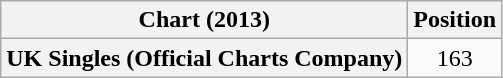<table class="wikitable sortable plainrowheaders">
<tr>
<th>Chart (2013)</th>
<th>Position</th>
</tr>
<tr>
<th scope="row">UK Singles (Official Charts Company)</th>
<td style="text-align:center;">163</td>
</tr>
</table>
